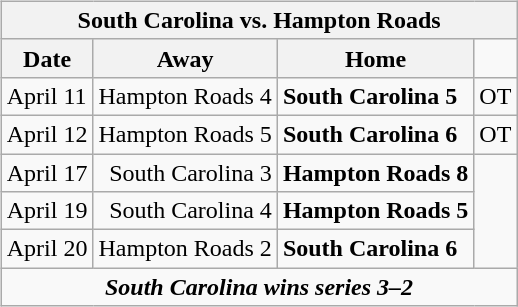<table cellspacing="10">
<tr>
<td valign="top"><br><table class="wikitable">
<tr>
<th bgcolor="#DDDDDD" colspan="4">South Carolina vs. Hampton Roads</th>
</tr>
<tr>
<th>Date</th>
<th>Away</th>
<th>Home</th>
</tr>
<tr>
<td>April 11</td>
<td align="right">Hampton Roads 4</td>
<td><strong>South Carolina 5</strong></td>
<td>OT</td>
</tr>
<tr>
<td>April 12</td>
<td align="right">Hampton Roads 5</td>
<td><strong>South Carolina 6</strong></td>
<td>OT</td>
</tr>
<tr>
<td>April 17</td>
<td align="right">South Carolina 3</td>
<td><strong>Hampton Roads 8</strong></td>
</tr>
<tr>
<td>April 19</td>
<td align="right">South Carolina 4</td>
<td><strong>Hampton Roads 5</strong></td>
</tr>
<tr>
<td>April 20</td>
<td align="right">Hampton Roads 2</td>
<td><strong>South Carolina 6</strong></td>
</tr>
<tr align="center">
<td colspan="4"><strong><em>South Carolina wins series 3–2</em></strong></td>
</tr>
</table>
</td>
</tr>
</table>
